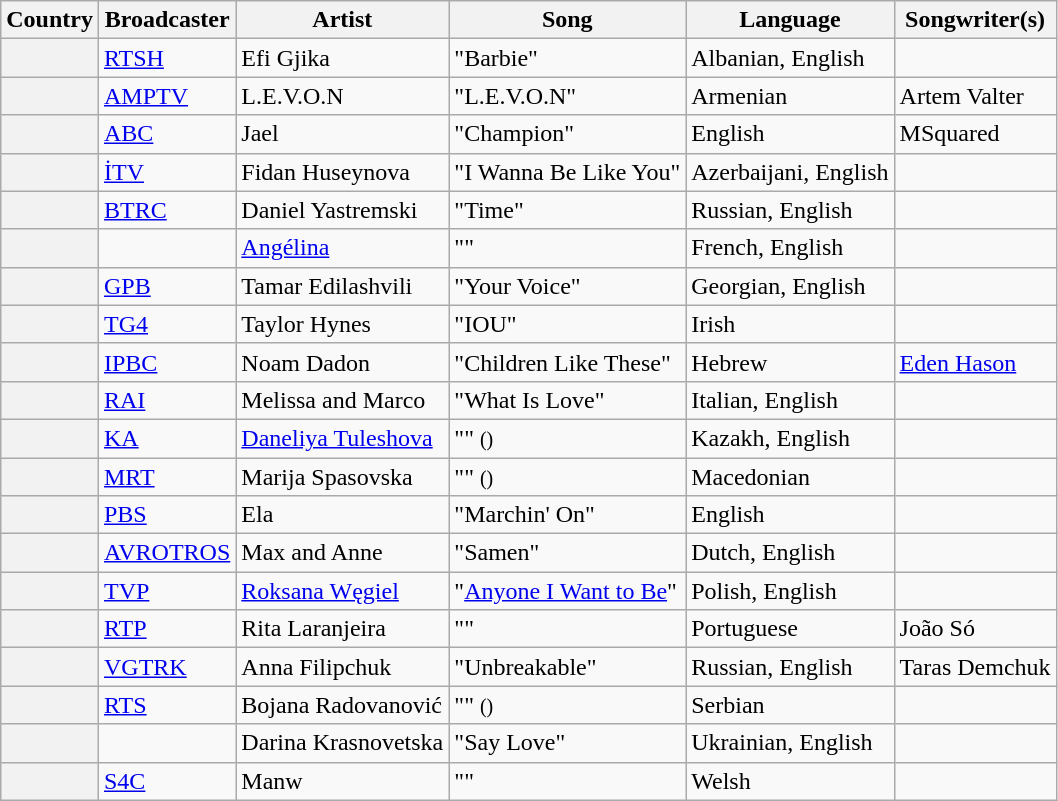<table class="wikitable plainrowheaders">
<tr>
<th>Country</th>
<th>Broadcaster</th>
<th>Artist</th>
<th>Song</th>
<th>Language</th>
<th>Songwriter(s)</th>
</tr>
<tr>
<th scope="row"></th>
<td><a href='#'>RTSH</a></td>
<td>Efi Gjika</td>
<td>"Barbie"</td>
<td>Albanian, English</td>
<td></td>
</tr>
<tr>
<th scope="row"></th>
<td><a href='#'>AMPTV</a></td>
<td>L.E.V.O.N</td>
<td>"L.E.V.O.N"</td>
<td>Armenian</td>
<td>Artem Valter</td>
</tr>
<tr>
<th scope="row"></th>
<td><a href='#'>ABC</a></td>
<td>Jael</td>
<td>"Champion"</td>
<td>English</td>
<td>MSquared</td>
</tr>
<tr>
<th scope="row"></th>
<td><a href='#'>İTV</a></td>
<td>Fidan Huseynova</td>
<td>"I Wanna Be Like You"</td>
<td>Azerbaijani, English</td>
<td></td>
</tr>
<tr>
<th scope="row"></th>
<td><a href='#'>BTRC</a></td>
<td>Daniel Yastremski</td>
<td>"Time"</td>
<td>Russian, English</td>
<td></td>
</tr>
<tr>
<th scope="row"></th>
<td></td>
<td><a href='#'>Angélina</a></td>
<td>""</td>
<td>French, English</td>
<td></td>
</tr>
<tr>
<th scope="row"></th>
<td><a href='#'>GPB</a></td>
<td>Tamar Edilashvili</td>
<td>"Your Voice"</td>
<td>Georgian, English</td>
<td></td>
</tr>
<tr>
<th scope="row"></th>
<td><a href='#'>TG4</a></td>
<td>Taylor Hynes</td>
<td>"IOU"</td>
<td>Irish</td>
<td></td>
</tr>
<tr>
<th scope="row"></th>
<td><a href='#'>IPBC</a></td>
<td>Noam Dadon</td>
<td>"Children Like These"</td>
<td>Hebrew</td>
<td><a href='#'>Eden Hason</a></td>
</tr>
<tr>
<th scope="row"></th>
<td><a href='#'>RAI</a></td>
<td>Melissa and Marco</td>
<td>"What Is Love"</td>
<td>Italian, English</td>
<td></td>
</tr>
<tr>
<th scope="row"></th>
<td><a href='#'>KA</a></td>
<td><a href='#'>Daneliya Tuleshova</a></td>
<td>"" <small>()</small></td>
<td>Kazakh, English</td>
<td></td>
</tr>
<tr>
<th scope="row"></th>
<td><a href='#'>MRT</a></td>
<td>Marija Spasovska</td>
<td>"" <small>()</small></td>
<td>Macedonian</td>
<td></td>
</tr>
<tr>
<th scope="row"></th>
<td><a href='#'>PBS</a></td>
<td>Ela</td>
<td>"Marchin' On"</td>
<td>English</td>
<td></td>
</tr>
<tr>
<th scope="row"></th>
<td><a href='#'>AVROTROS</a></td>
<td>Max and Anne</td>
<td>"Samen"</td>
<td>Dutch, English</td>
<td></td>
</tr>
<tr>
<th scope="row"></th>
<td><a href='#'>TVP</a></td>
<td><a href='#'>Roksana Węgiel</a></td>
<td>"<a href='#'>Anyone I Want to Be</a>"</td>
<td>Polish, English</td>
<td></td>
</tr>
<tr>
<th scope="row"></th>
<td><a href='#'>RTP</a></td>
<td>Rita Laranjeira</td>
<td>""</td>
<td>Portuguese</td>
<td>João Só</td>
</tr>
<tr>
<th scope="row"></th>
<td><a href='#'>VGTRK</a></td>
<td>Anna Filipchuk</td>
<td>"Unbreakable"</td>
<td>Russian, English</td>
<td>Taras Demchuk</td>
</tr>
<tr>
<th scope="row"></th>
<td><a href='#'>RTS</a></td>
<td>Bojana Radovanović</td>
<td>"" <small>()</small></td>
<td>Serbian</td>
<td></td>
</tr>
<tr>
<th scope="row"></th>
<td></td>
<td>Darina Krasnovetska</td>
<td>"Say Love"</td>
<td>Ukrainian, English</td>
<td></td>
</tr>
<tr>
<th scope="row"></th>
<td><a href='#'>S4C</a></td>
<td>Manw</td>
<td>""</td>
<td>Welsh</td>
<td></td>
</tr>
</table>
